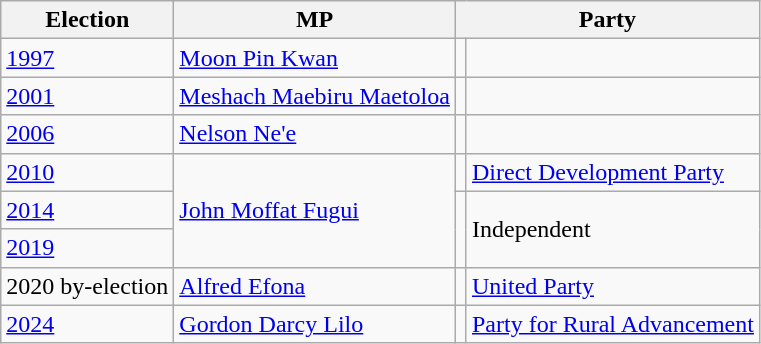<table class="wikitable sortable">
<tr>
<th>Election</th>
<th>MP</th>
<th colspan=2>Party</th>
</tr>
<tr>
<td><a href='#'>1997</a></td>
<td><a href='#'>Moon Pin Kwan</a></td>
<td></td>
<td></td>
</tr>
<tr>
<td><a href='#'>2001</a></td>
<td><a href='#'>Meshach Maebiru Maetoloa</a></td>
<td></td>
<td></td>
</tr>
<tr>
<td><a href='#'>2006</a></td>
<td><a href='#'>Nelson Ne'e</a></td>
<td></td>
<td></td>
</tr>
<tr>
<td><a href='#'>2010</a></td>
<td rowspan="3"><a href='#'>John Moffat Fugui</a></td>
<td></td>
<td><a href='#'>Direct Development Party</a></td>
</tr>
<tr>
<td><a href='#'>2014</a></td>
<td rowspan=2 bgcolor=></td>
<td rowspan="2">Independent</td>
</tr>
<tr>
<td><a href='#'>2019</a></td>
</tr>
<tr>
<td>2020 by-election</td>
<td><a href='#'>Alfred Efona</a></td>
<td bgcolor=></td>
<td><a href='#'>United Party</a></td>
</tr>
<tr>
<td><a href='#'>2024</a></td>
<td><a href='#'>Gordon Darcy Lilo</a></td>
<td bgcolor=></td>
<td><a href='#'>Party for Rural Advancement</a></td>
</tr>
</table>
